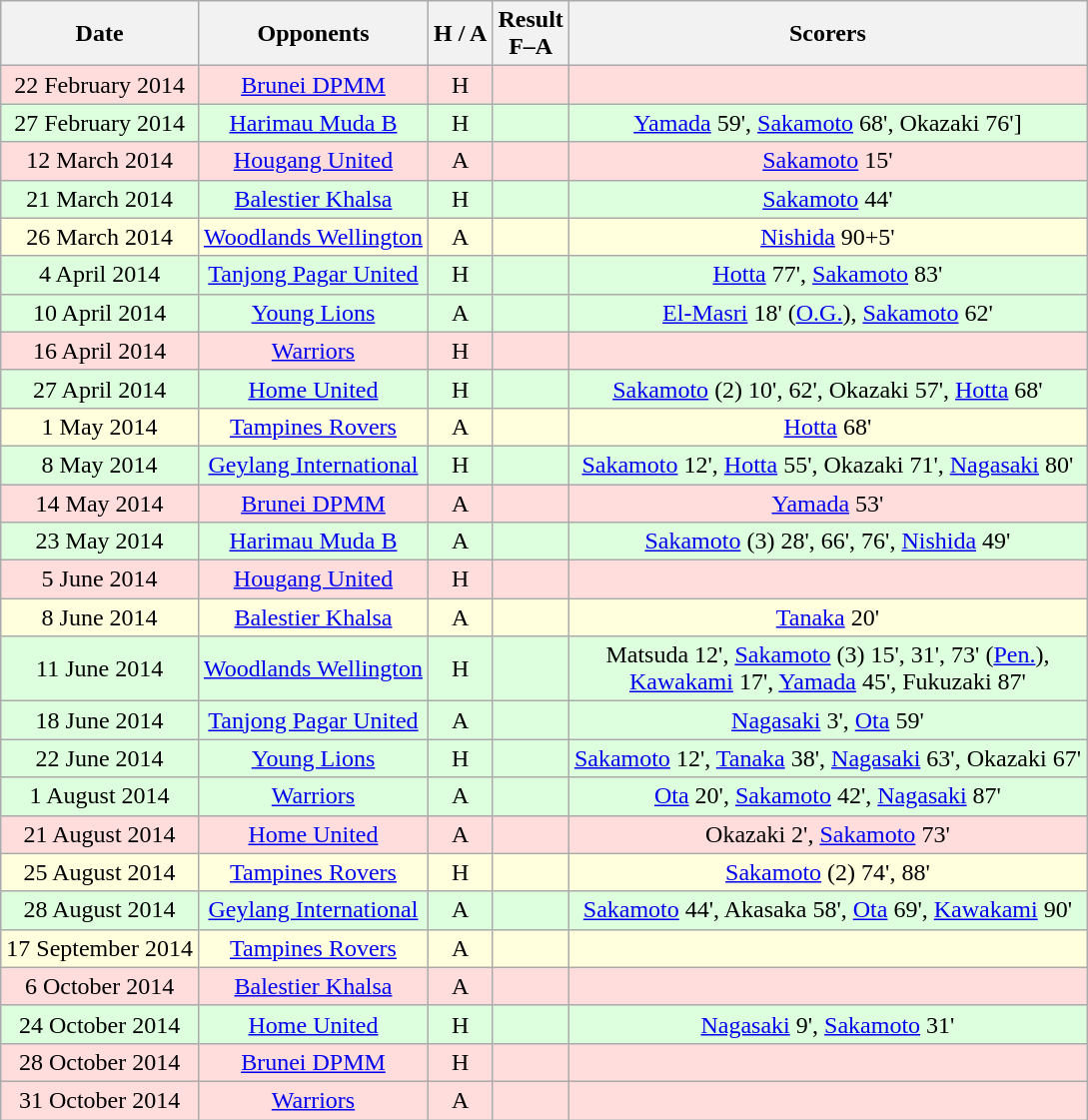<table class="wikitable" style="text-align:center">
<tr>
<th>Date</th>
<th>Opponents</th>
<th>H / A</th>
<th>Result<br>F–A</th>
<th>Scorers</th>
</tr>
<tr bgcolor="#ffdddd">
<td>22 February 2014</td>
<td><a href='#'>Brunei DPMM</a></td>
<td>H</td>
<td></td>
<td></td>
</tr>
<tr bgcolor="#ddffdd">
<td>27 February 2014</td>
<td><a href='#'>Harimau Muda B</a></td>
<td>H</td>
<td></td>
<td><a href='#'>Yamada</a> 59', <a href='#'>Sakamoto</a> 68', Okazaki 76']</td>
</tr>
<tr bgcolor="#ffdddd">
<td>12 March 2014</td>
<td><a href='#'>Hougang United</a></td>
<td>A</td>
<td></td>
<td><a href='#'>Sakamoto</a> 15'</td>
</tr>
<tr bgcolor="#ddffdd">
<td>21 March 2014</td>
<td><a href='#'>Balestier Khalsa</a></td>
<td>H</td>
<td></td>
<td><a href='#'>Sakamoto</a> 44'</td>
</tr>
<tr bgcolor="#ffffdd">
<td>26 March 2014</td>
<td><a href='#'>Woodlands Wellington</a></td>
<td>A</td>
<td></td>
<td><a href='#'>Nishida</a> 90+5'</td>
</tr>
<tr bgcolor="#ddffdd">
<td>4 April 2014</td>
<td><a href='#'>Tanjong Pagar United</a></td>
<td>H</td>
<td></td>
<td><a href='#'>Hotta</a> 77', <a href='#'>Sakamoto</a> 83'</td>
</tr>
<tr bgcolor="#ddffdd">
<td>10 April 2014</td>
<td><a href='#'>Young Lions</a></td>
<td>A</td>
<td></td>
<td><a href='#'>El-Masri</a> 18' (<a href='#'>O.G.</a>), <a href='#'>Sakamoto</a> 62'</td>
</tr>
<tr bgcolor="#ffdddd">
<td>16 April 2014</td>
<td><a href='#'>Warriors</a></td>
<td>H</td>
<td></td>
<td></td>
</tr>
<tr bgcolor="#ddffdd">
<td>27 April 2014</td>
<td><a href='#'>Home United</a></td>
<td>H</td>
<td></td>
<td><a href='#'>Sakamoto</a> (2) 10', 62', Okazaki 57', <a href='#'>Hotta</a> 68'</td>
</tr>
<tr bgcolor="#ffffdd">
<td>1 May 2014</td>
<td><a href='#'>Tampines Rovers</a></td>
<td>A</td>
<td></td>
<td><a href='#'>Hotta</a> 68'</td>
</tr>
<tr bgcolor="#ddffdd">
<td>8 May 2014</td>
<td><a href='#'>Geylang International</a></td>
<td>H</td>
<td></td>
<td><a href='#'>Sakamoto</a> 12', <a href='#'>Hotta</a> 55', Okazaki 71', <a href='#'>Nagasaki</a> 80'</td>
</tr>
<tr bgcolor="#ffdddd">
<td>14 May 2014</td>
<td><a href='#'>Brunei DPMM</a></td>
<td>A</td>
<td></td>
<td><a href='#'>Yamada</a> 53'</td>
</tr>
<tr bgcolor="#ddffdd">
<td>23 May 2014</td>
<td><a href='#'>Harimau Muda B</a></td>
<td>A</td>
<td></td>
<td><a href='#'>Sakamoto</a> (3) 28', 66', 76', <a href='#'>Nishida</a> 49'</td>
</tr>
<tr bgcolor="#ffdddd">
<td>5 June 2014</td>
<td><a href='#'>Hougang United</a></td>
<td>H</td>
<td></td>
<td></td>
</tr>
<tr bgcolor="#ffffdd">
<td>8 June 2014</td>
<td><a href='#'>Balestier Khalsa</a></td>
<td>A</td>
<td></td>
<td><a href='#'>Tanaka</a> 20'</td>
</tr>
<tr bgcolor="#ddffdd">
<td>11 June 2014</td>
<td><a href='#'>Woodlands Wellington</a></td>
<td>H</td>
<td></td>
<td>Matsuda 12', <a href='#'>Sakamoto</a> (3) 15', 31', 73' (<a href='#'>Pen.</a>),<br><a href='#'>Kawakami</a> 17', <a href='#'>Yamada</a> 45', Fukuzaki 87'</td>
</tr>
<tr bgcolor="#ddffdd">
<td>18 June 2014</td>
<td><a href='#'>Tanjong Pagar United</a></td>
<td>A</td>
<td></td>
<td><a href='#'>Nagasaki</a> 3', <a href='#'>Ota</a> 59'</td>
</tr>
<tr bgcolor="#ddffdd">
<td>22 June 2014</td>
<td><a href='#'>Young Lions</a></td>
<td>H</td>
<td></td>
<td><a href='#'>Sakamoto</a> 12', <a href='#'>Tanaka</a> 38', <a href='#'>Nagasaki</a> 63', Okazaki 67'</td>
</tr>
<tr bgcolor="#ddffdd">
<td>1 August 2014</td>
<td><a href='#'>Warriors</a></td>
<td>A</td>
<td></td>
<td><a href='#'>Ota</a> 20', <a href='#'>Sakamoto</a> 42', <a href='#'>Nagasaki</a> 87'</td>
</tr>
<tr bgcolor="#ffdddd">
<td>21 August 2014</td>
<td><a href='#'>Home United</a></td>
<td>A</td>
<td></td>
<td>Okazaki 2', <a href='#'>Sakamoto</a> 73'</td>
</tr>
<tr bgcolor="#ffffdd">
<td>25 August 2014</td>
<td><a href='#'>Tampines Rovers</a></td>
<td>H</td>
<td></td>
<td><a href='#'>Sakamoto</a> (2) 74', 88'</td>
</tr>
<tr bgcolor="#ddffdd">
<td>28 August 2014</td>
<td><a href='#'>Geylang International</a></td>
<td>A</td>
<td></td>
<td><a href='#'>Sakamoto</a> 44', Akasaka 58', <a href='#'>Ota</a> 69', <a href='#'>Kawakami</a> 90'</td>
</tr>
<tr bgcolor="#ffffdd">
<td>17 September 2014</td>
<td><a href='#'>Tampines Rovers</a></td>
<td>A</td>
<td></td>
<td></td>
</tr>
<tr bgcolor="#ffdddd">
<td>6 October 2014</td>
<td><a href='#'>Balestier Khalsa</a></td>
<td>A</td>
<td></td>
<td></td>
</tr>
<tr bgcolor="#ddffdd">
<td>24 October 2014</td>
<td><a href='#'>Home United</a></td>
<td>H</td>
<td></td>
<td><a href='#'>Nagasaki</a> 9', <a href='#'>Sakamoto</a> 31'</td>
</tr>
<tr bgcolor="#ffdddd">
<td>28 October 2014</td>
<td><a href='#'>Brunei DPMM</a></td>
<td>H</td>
<td></td>
<td></td>
</tr>
<tr bgcolor="#ffdddd">
<td>31 October 2014</td>
<td><a href='#'>Warriors</a></td>
<td>A</td>
<td></td>
<td></td>
</tr>
</table>
